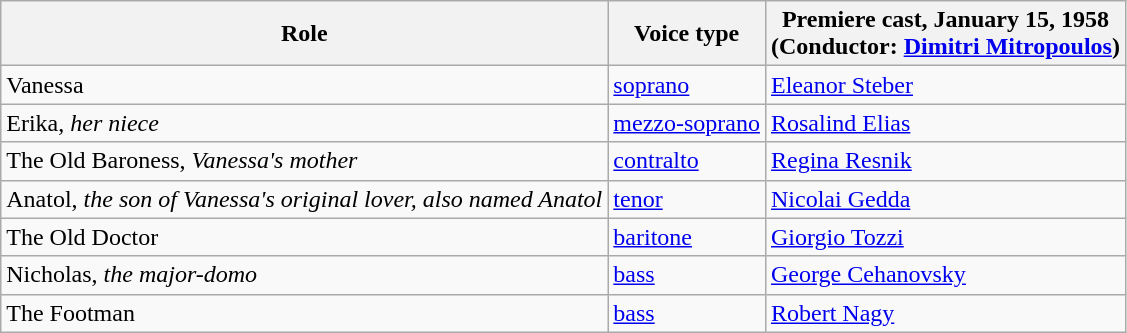<table class="wikitable">
<tr>
<th>Role</th>
<th>Voice type</th>
<th>Premiere cast, January 15, 1958<br>(Conductor: <a href='#'>Dimitri Mitropoulos</a>)</th>
</tr>
<tr>
<td>Vanessa</td>
<td><a href='#'>soprano</a></td>
<td><a href='#'>Eleanor Steber</a></td>
</tr>
<tr>
<td>Erika, <em>her niece</em></td>
<td><a href='#'>mezzo-soprano</a></td>
<td><a href='#'>Rosalind Elias</a></td>
</tr>
<tr>
<td>The Old Baroness, <em>Vanessa's mother</em></td>
<td><a href='#'>contralto</a></td>
<td><a href='#'>Regina Resnik</a></td>
</tr>
<tr>
<td>Anatol, <em>the son of Vanessa's original lover, also named Anatol</em></td>
<td><a href='#'>tenor</a></td>
<td><a href='#'>Nicolai Gedda</a></td>
</tr>
<tr>
<td>The Old Doctor</td>
<td><a href='#'>baritone</a></td>
<td><a href='#'>Giorgio Tozzi</a></td>
</tr>
<tr>
<td>Nicholas, <em>the major-domo</em></td>
<td><a href='#'>bass</a></td>
<td><a href='#'>George Cehanovsky</a></td>
</tr>
<tr>
<td>The Footman</td>
<td><a href='#'>bass</a></td>
<td><a href='#'>Robert Nagy</a></td>
</tr>
</table>
